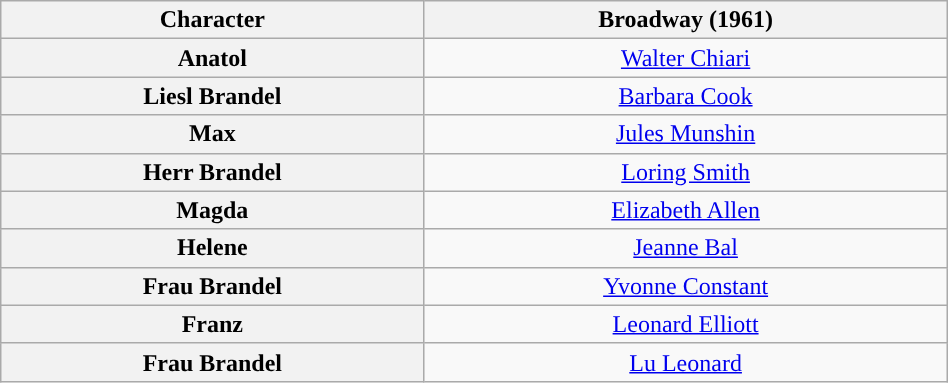<table class="wikitable" style="width:50%; text-align:center">
<tr>
<th scope="col">Character</th>
<th>Broadway (1961)</th>
</tr>
<tr>
<th>Anatol</th>
<td colspan="1"><a href='#'>Walter Chiari</a></td>
</tr>
<tr>
<th>Liesl Brandel</th>
<td colspan="1”"><a href='#'>Barbara Cook</a></td>
</tr>
<tr>
<th>Max</th>
<td colspan="1”"><a href='#'>Jules Munshin</a></td>
</tr>
<tr>
<th>Herr Brandel</th>
<td colspan="1"><a href='#'>Loring Smith</a></td>
</tr>
<tr>
<th>Magda</th>
<td colspan="1"><a href='#'>Elizabeth Allen</a></td>
</tr>
<tr>
<th>Helene</th>
<td colspan="1"><a href='#'>Jeanne Bal</a></td>
</tr>
<tr>
<th>Frau Brandel</th>
<td colspan="1"><a href='#'>Yvonne Constant</a></td>
</tr>
<tr>
<th>Franz</th>
<td colspan="1"><a href='#'>Leonard Elliott</a></td>
</tr>
<tr>
<th>Frau Brandel</th>
<td colspan="1"><a href='#'>Lu Leonard</a></td>
</tr>
</table>
